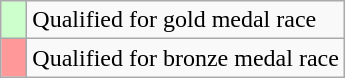<table class="wikitable">
<tr>
<td style="width:10px; background:#cfc"></td>
<td>Qualified for gold medal race</td>
</tr>
<tr>
<td style="width:10px; background:#f99"></td>
<td>Qualified for bronze medal race</td>
</tr>
</table>
